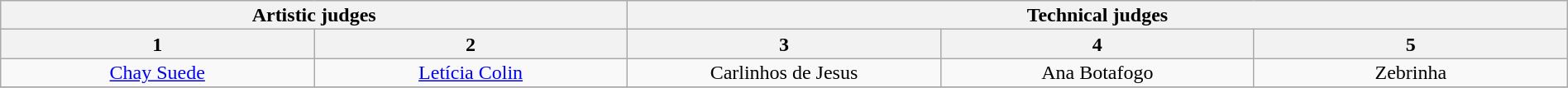<table class="wikitable" style="font-size:100%; line-height:16px; text-align:center" width="100%">
<tr>
<th colspan=2>Artistic judges</th>
<th colspan=3>Technical judges</th>
</tr>
<tr>
<th width="20.0%">1</th>
<th width="20.0%">2</th>
<th width="20.0%">3</th>
<th width="20.0%">4</th>
<th width="20.0%">5</th>
</tr>
<tr>
<td><a href='#'>Chay Suede</a></td>
<td><a href='#'>Letícia Colin</a></td>
<td>Carlinhos de Jesus</td>
<td>Ana Botafogo</td>
<td>Zebrinha</td>
</tr>
<tr>
</tr>
</table>
